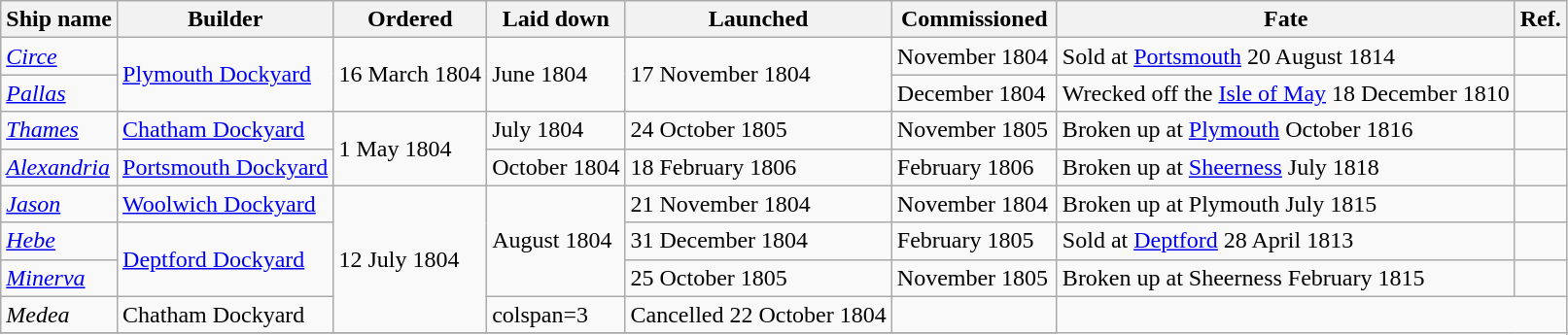<table class="wikitable">
<tr>
<th>Ship name</th>
<th>Builder</th>
<th>Ordered</th>
<th>Laid down</th>
<th>Launched</th>
<th scope="col" style="width:106px;">Commissioned</th>
<th>Fate</th>
<th>Ref.</th>
</tr>
<tr>
<td><a href='#'><em>Circe</em></a></td>
<td rowspan=2><a href='#'>Plymouth Dockyard</a></td>
<td rowspan=2>16 March 1804</td>
<td rowspan=2>June 1804</td>
<td rowspan=2>17 November 1804</td>
<td>November 1804</td>
<td>Sold at <a href='#'>Portsmouth</a> 20 August 1814</td>
<td></td>
</tr>
<tr>
<td><a href='#'><em>Pallas</em></a></td>
<td>December 1804</td>
<td>Wrecked off the <a href='#'>Isle of May</a> 18 December 1810</td>
<td></td>
</tr>
<tr>
<td><a href='#'><em>Thames</em></a></td>
<td><a href='#'>Chatham Dockyard</a></td>
<td rowspan=2>1 May 1804</td>
<td>July 1804</td>
<td>24 October 1805</td>
<td>November 1805</td>
<td>Broken up at <a href='#'>Plymouth</a> October 1816</td>
<td></td>
</tr>
<tr>
<td><a href='#'><em>Alexandria</em></a></td>
<td><a href='#'>Portsmouth Dockyard</a></td>
<td>October 1804</td>
<td>18 February 1806</td>
<td>February 1806</td>
<td>Broken up at <a href='#'>Sheerness</a> July 1818</td>
<td></td>
</tr>
<tr>
<td><a href='#'><em>Jason</em></a></td>
<td><a href='#'>Woolwich Dockyard</a></td>
<td rowspan=4>12 July 1804</td>
<td rowspan=3>August 1804</td>
<td>21 November 1804</td>
<td>November 1804</td>
<td>Broken up at Plymouth July 1815</td>
<td></td>
</tr>
<tr>
<td><a href='#'><em>Hebe</em></a></td>
<td rowspan=2><a href='#'>Deptford Dockyard</a></td>
<td>31 December 1804</td>
<td>February 1805</td>
<td>Sold at <a href='#'>Deptford</a> 28 April 1813</td>
<td></td>
</tr>
<tr>
<td><a href='#'><em>Minerva</em></a></td>
<td>25 October 1805</td>
<td>November 1805</td>
<td>Broken up at Sheerness February 1815</td>
<td></td>
</tr>
<tr>
<td><em>Medea</em></td>
<td>Chatham Dockyard</td>
<td>colspan=3 </td>
<td>Cancelled 22 October 1804</td>
<td></td>
</tr>
<tr>
</tr>
</table>
